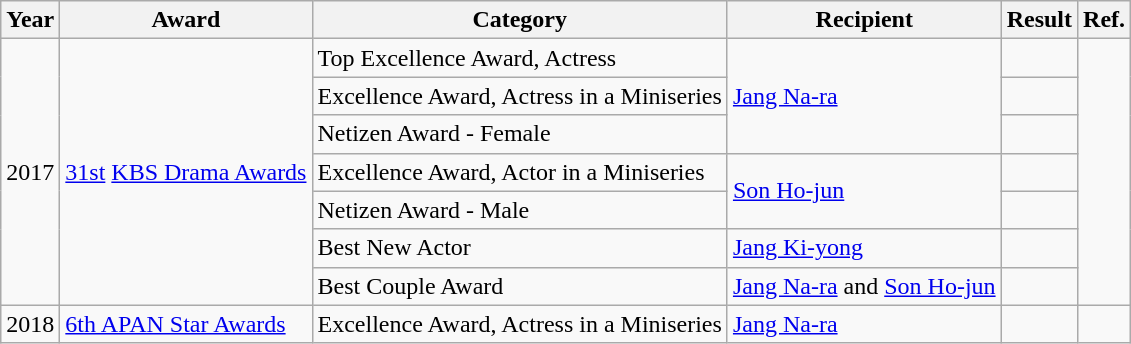<table class="wikitable">
<tr>
<th>Year</th>
<th>Award</th>
<th>Category</th>
<th>Recipient</th>
<th>Result</th>
<th>Ref.</th>
</tr>
<tr>
<td rowspan="7">2017</td>
<td rowspan="7"><a href='#'>31st</a> <a href='#'>KBS Drama Awards</a></td>
<td>Top Excellence Award, Actress</td>
<td rowspan=3><a href='#'>Jang Na-ra</a></td>
<td></td>
<td rowspan=7></td>
</tr>
<tr>
<td>Excellence Award, Actress in a Miniseries</td>
<td></td>
</tr>
<tr>
<td>Netizen Award - Female</td>
<td></td>
</tr>
<tr>
<td>Excellence Award, Actor in a Miniseries</td>
<td rowspan=2><a href='#'>Son Ho-jun</a></td>
<td></td>
</tr>
<tr>
<td>Netizen Award - Male</td>
<td></td>
</tr>
<tr>
<td>Best New Actor</td>
<td><a href='#'>Jang Ki-yong</a></td>
<td></td>
</tr>
<tr>
<td>Best Couple Award</td>
<td><a href='#'>Jang Na-ra</a> and <a href='#'>Son Ho-jun</a></td>
<td></td>
</tr>
<tr>
<td>2018</td>
<td><a href='#'>6th APAN Star Awards</a></td>
<td>Excellence Award, Actress in a Miniseries</td>
<td><a href='#'>Jang Na-ra</a></td>
<td></td>
<td></td>
</tr>
</table>
